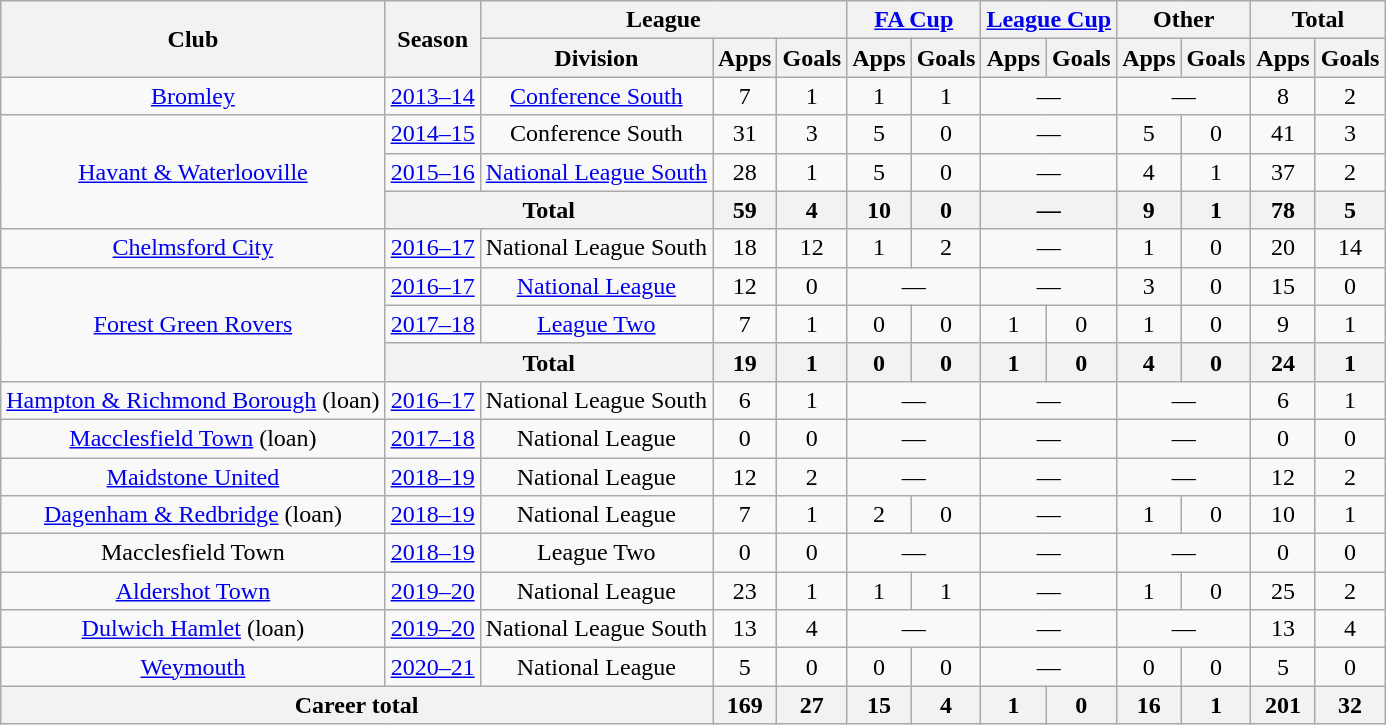<table class="wikitable" style="text-align: center">
<tr>
<th rowspan="2">Club</th>
<th rowspan="2">Season</th>
<th colspan="3">League</th>
<th colspan="2"><a href='#'>FA Cup</a></th>
<th colspan="2"><a href='#'>League Cup</a></th>
<th colspan="2">Other</th>
<th colspan="2">Total</th>
</tr>
<tr>
<th>Division</th>
<th>Apps</th>
<th>Goals</th>
<th>Apps</th>
<th>Goals</th>
<th>Apps</th>
<th>Goals</th>
<th>Apps</th>
<th>Goals</th>
<th>Apps</th>
<th>Goals</th>
</tr>
<tr>
<td><a href='#'>Bromley</a></td>
<td><a href='#'>2013–14</a></td>
<td><a href='#'>Conference South</a></td>
<td>7</td>
<td>1</td>
<td>1</td>
<td>1</td>
<td colspan="2">—</td>
<td colspan="2">—</td>
<td>8</td>
<td>2</td>
</tr>
<tr>
<td rowspan=3><a href='#'>Havant & Waterlooville</a></td>
<td><a href='#'>2014–15</a></td>
<td>Conference South</td>
<td>31</td>
<td>3</td>
<td>5</td>
<td>0</td>
<td colspan="2">—</td>
<td>5</td>
<td>0</td>
<td>41</td>
<td>3</td>
</tr>
<tr>
<td><a href='#'>2015–16</a></td>
<td><a href='#'>National League South</a></td>
<td>28</td>
<td>1</td>
<td>5</td>
<td>0</td>
<td colspan="2">—</td>
<td>4</td>
<td>1</td>
<td>37</td>
<td>2</td>
</tr>
<tr>
<th colspan=2>Total</th>
<th>59</th>
<th>4</th>
<th>10</th>
<th>0</th>
<th colspan="2">—</th>
<th>9</th>
<th>1</th>
<th>78</th>
<th>5</th>
</tr>
<tr>
<td><a href='#'>Chelmsford City</a></td>
<td><a href='#'>2016–17</a></td>
<td>National League South</td>
<td>18</td>
<td>12</td>
<td>1</td>
<td>2</td>
<td colspan="2">—</td>
<td>1</td>
<td>0</td>
<td>20</td>
<td>14</td>
</tr>
<tr>
<td rowspan=3><a href='#'>Forest Green Rovers</a></td>
<td><a href='#'>2016–17</a></td>
<td><a href='#'>National League</a></td>
<td>12</td>
<td>0</td>
<td colspan="2">—</td>
<td colspan="2">—</td>
<td>3</td>
<td>0</td>
<td>15</td>
<td>0</td>
</tr>
<tr>
<td><a href='#'>2017–18</a></td>
<td><a href='#'>League Two</a></td>
<td>7</td>
<td>1</td>
<td>0</td>
<td>0</td>
<td>1</td>
<td>0</td>
<td>1</td>
<td>0</td>
<td>9</td>
<td>1</td>
</tr>
<tr>
<th colspan=2>Total</th>
<th>19</th>
<th>1</th>
<th>0</th>
<th>0</th>
<th>1</th>
<th>0</th>
<th>4</th>
<th>0</th>
<th>24</th>
<th>1</th>
</tr>
<tr>
<td><a href='#'>Hampton & Richmond Borough</a> (loan)</td>
<td><a href='#'>2016–17</a></td>
<td>National League South</td>
<td>6</td>
<td>1</td>
<td colspan="2">—</td>
<td colspan="2">—</td>
<td colspan="2">—</td>
<td>6</td>
<td>1</td>
</tr>
<tr>
<td><a href='#'>Macclesfield Town</a> (loan)</td>
<td><a href='#'>2017–18</a></td>
<td>National League</td>
<td>0</td>
<td>0</td>
<td colspan="2">—</td>
<td colspan="2">—</td>
<td colspan="2">—</td>
<td>0</td>
<td>0</td>
</tr>
<tr>
<td><a href='#'>Maidstone United</a></td>
<td><a href='#'>2018–19</a></td>
<td>National League</td>
<td>12</td>
<td>2</td>
<td colspan="2">—</td>
<td colspan="2">—</td>
<td colspan="2">—</td>
<td>12</td>
<td>2</td>
</tr>
<tr>
<td><a href='#'>Dagenham & Redbridge</a> (loan)</td>
<td><a href='#'>2018–19</a></td>
<td>National League</td>
<td>7</td>
<td>1</td>
<td>2</td>
<td>0</td>
<td colspan="2">—</td>
<td>1</td>
<td>0</td>
<td>10</td>
<td>1</td>
</tr>
<tr>
<td>Macclesfield Town</td>
<td><a href='#'>2018–19</a></td>
<td>League Two</td>
<td>0</td>
<td>0</td>
<td colspan="2">—</td>
<td colspan="2">—</td>
<td colspan="2">—</td>
<td>0</td>
<td>0</td>
</tr>
<tr>
<td><a href='#'>Aldershot Town</a></td>
<td><a href='#'>2019–20</a></td>
<td>National League</td>
<td>23</td>
<td>1</td>
<td>1</td>
<td>1</td>
<td colspan="2">—</td>
<td>1</td>
<td>0</td>
<td>25</td>
<td>2</td>
</tr>
<tr>
<td><a href='#'>Dulwich Hamlet</a> (loan)</td>
<td><a href='#'>2019–20</a></td>
<td>National League South</td>
<td>13</td>
<td>4</td>
<td colspan="2">—</td>
<td colspan="2">—</td>
<td colspan="2">—</td>
<td>13</td>
<td>4</td>
</tr>
<tr>
<td><a href='#'>Weymouth</a></td>
<td><a href='#'>2020–21</a></td>
<td>National League</td>
<td>5</td>
<td>0</td>
<td>0</td>
<td>0</td>
<td colspan="2">—</td>
<td>0</td>
<td>0</td>
<td>5</td>
<td>0</td>
</tr>
<tr>
<th colspan="3">Career total</th>
<th>169</th>
<th>27</th>
<th>15</th>
<th>4</th>
<th>1</th>
<th>0</th>
<th>16</th>
<th>1</th>
<th>201</th>
<th>32</th>
</tr>
</table>
